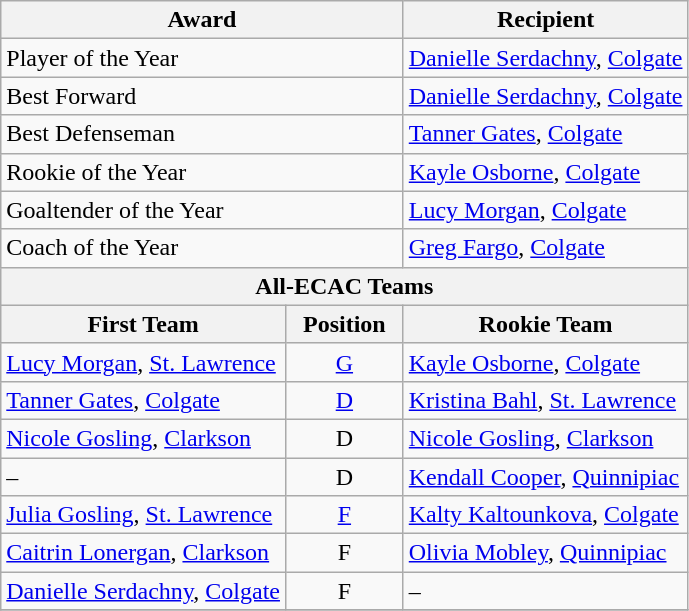<table class="wikitable">
<tr>
<th colspan=2>Award</th>
<th>Recipient</th>
</tr>
<tr>
<td colspan=2>Player of the Year</td>
<td><a href='#'>Danielle Serdachny</a>, <a href='#'>Colgate</a></td>
</tr>
<tr>
<td colspan=2>Best Forward</td>
<td><a href='#'>Danielle Serdachny</a>, <a href='#'>Colgate</a></td>
</tr>
<tr>
<td colspan=2>Best Defenseman</td>
<td><a href='#'>Tanner Gates</a>, <a href='#'>Colgate</a></td>
</tr>
<tr>
<td colspan=2>Rookie of the Year</td>
<td><a href='#'>Kayle Osborne</a>, <a href='#'>Colgate</a></td>
</tr>
<tr>
<td colspan=2>Goaltender of the Year</td>
<td><a href='#'>Lucy Morgan</a>, <a href='#'>Colgate</a></td>
</tr>
<tr>
<td colspan=2>Coach of the Year</td>
<td><a href='#'>Greg Fargo</a>, <a href='#'>Colgate</a></td>
</tr>
<tr>
<th colspan=3>All-ECAC Teams</th>
</tr>
<tr>
<th>First Team</th>
<th>  Position  </th>
<th>Rookie Team</th>
</tr>
<tr>
<td><a href='#'>Lucy Morgan</a>, <a href='#'>St. Lawrence</a></td>
<td align=center><a href='#'>G</a></td>
<td><a href='#'>Kayle Osborne</a>, <a href='#'>Colgate</a></td>
</tr>
<tr>
<td><a href='#'>Tanner Gates</a>, <a href='#'>Colgate</a></td>
<td align=center><a href='#'>D</a></td>
<td><a href='#'>Kristina Bahl</a>, <a href='#'>St. Lawrence</a></td>
</tr>
<tr>
<td><a href='#'>Nicole Gosling</a>, <a href='#'>Clarkson</a></td>
<td align=center>D</td>
<td><a href='#'>Nicole Gosling</a>, <a href='#'>Clarkson</a></td>
</tr>
<tr>
<td>–</td>
<td align=center>D</td>
<td><a href='#'>Kendall Cooper</a>, <a href='#'>Quinnipiac</a></td>
</tr>
<tr>
<td><a href='#'>Julia Gosling</a>, <a href='#'>St. Lawrence</a></td>
<td align=center><a href='#'>F</a></td>
<td><a href='#'>Kalty Kaltounkova</a>, <a href='#'>Colgate</a></td>
</tr>
<tr>
<td><a href='#'>Caitrin Lonergan</a>, <a href='#'>Clarkson</a></td>
<td align=center>F</td>
<td><a href='#'>Olivia Mobley</a>,  <a href='#'>Quinnipiac</a></td>
</tr>
<tr>
<td><a href='#'>Danielle Serdachny</a>, <a href='#'>Colgate</a></td>
<td align=center>F</td>
<td>–</td>
</tr>
<tr>
</tr>
</table>
